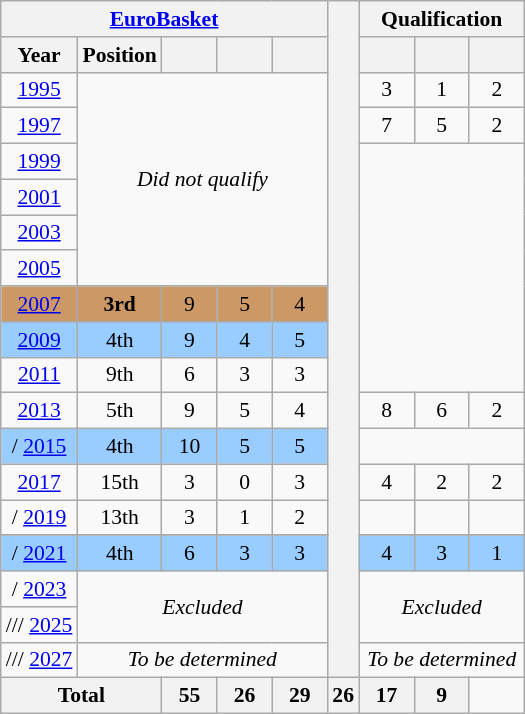<table class="wikitable" style="text-align: center;font-size:90%;">
<tr>
<th colspan=5><a href='#'>EuroBasket</a></th>
<th rowspan=20></th>
<th colspan=3>Qualification</th>
</tr>
<tr>
<th>Year</th>
<th>Position</th>
<th width=30></th>
<th width=30></th>
<th width=30></th>
<th width=30></th>
<th width=30></th>
<th width=30></th>
</tr>
<tr>
<td> <a href='#'>1995</a></td>
<td colspan=4 rowspan=6><em>Did not qualify</em></td>
<td>3</td>
<td>1</td>
<td>2</td>
</tr>
<tr>
<td> <a href='#'>1997</a></td>
<td>7</td>
<td>5</td>
<td>2</td>
</tr>
<tr>
<td> <a href='#'>1999</a></td>
</tr>
<tr>
<td> <a href='#'>2001</a></td>
</tr>
<tr>
<td> <a href='#'>2003</a></td>
</tr>
<tr>
<td> <a href='#'>2005</a></td>
</tr>
<tr bgcolor=cc9966>
<td> <a href='#'>2007</a></td>
<td><strong>3rd</strong></td>
<td>9</td>
<td>5</td>
<td>4</td>
</tr>
<tr style="background:#9acdff;">
<td> <a href='#'>2009</a></td>
<td>4th</td>
<td>9</td>
<td>4</td>
<td>5</td>
</tr>
<tr>
<td> <a href='#'>2011</a></td>
<td>9th</td>
<td>6</td>
<td>3</td>
<td>3</td>
</tr>
<tr>
<td> <a href='#'>2013</a></td>
<td>5th</td>
<td>9</td>
<td>5</td>
<td>4</td>
<td>8</td>
<td>6</td>
<td>2</td>
</tr>
<tr style="background:#9acdff;">
<td>/ <a href='#'>2015</a></td>
<td>4th</td>
<td>10</td>
<td>5</td>
<td>5</td>
</tr>
<tr>
<td> <a href='#'>2017</a></td>
<td>15th</td>
<td>3</td>
<td>0</td>
<td>3</td>
<td>4</td>
<td>2</td>
<td>2</td>
</tr>
<tr>
<td>/ <a href='#'>2019</a></td>
<td>13th</td>
<td>3</td>
<td>1</td>
<td>2</td>
<td></td>
<td></td>
<td></td>
</tr>
<tr>
</tr>
<tr style="background:#9acdff;">
<td>/ <a href='#'>2021</a></td>
<td>4th</td>
<td>6</td>
<td>3</td>
<td>3</td>
<td>4</td>
<td>3</td>
<td>1</td>
</tr>
<tr>
<td>/ <a href='#'>2023</a></td>
<td colspan=4 rowspan=2><em>Excluded</em></td>
<td colspan=3 rowspan=2><em>Excluded</em></td>
</tr>
<tr>
<td>/// <a href='#'>2025</a></td>
</tr>
<tr>
<td>/// <a href='#'>2027</a></td>
<td colspan=4><em>To be determined</em></td>
<td colspan=3><em>To be determined</em></td>
</tr>
<tr>
<th colspan=2>Total</th>
<th>55</th>
<th>26</th>
<th>29</th>
<th>26</th>
<th>17</th>
<th>9</th>
</tr>
</table>
